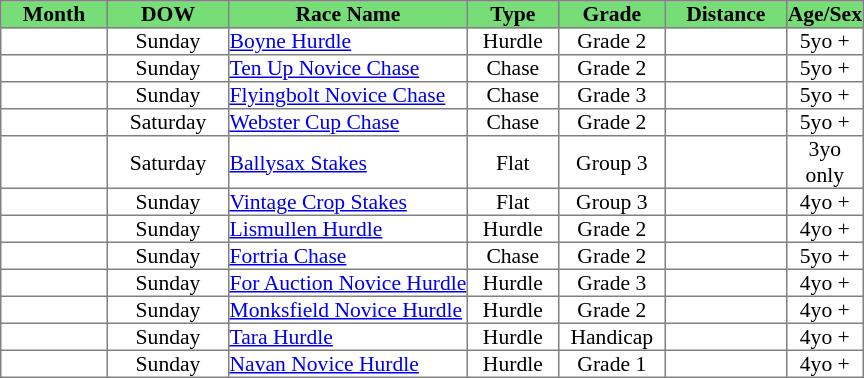<table class = "sortable" | border="1" cellpadding="0" style="border-collapse: collapse; font-size:90%">
<tr bgcolor="#77dd77" align="center">
<th style="width:70px">Month</th>
<th style="width:80px">DOW</th>
<th>Race Name</th>
<th style="width:60px">Type</th>
<th style="width:70px"><strong>Grade</strong></th>
<th style="width:80px">Distance</th>
<th style="width:50px">Age/Sex</th>
</tr>
<tr>
<td style="text-align:center"></td>
<td style="text-align:center">Sunday</td>
<td><a href='#'>Boyne Hurdle</a></td>
<td style="text-align:center">Hurdle</td>
<td style="text-align:center">Grade 2</td>
<td style="text-align:center"></td>
<td style="text-align:center">5yo +</td>
</tr>
<tr>
<td style="text-align:center"></td>
<td style="text-align:center">Sunday</td>
<td><a href='#'>Ten Up Novice Chase</a></td>
<td style="text-align:center">Chase</td>
<td style="text-align:center">Grade 2</td>
<td style="text-align:center"></td>
<td style="text-align:center">5yo +</td>
</tr>
<tr>
<td style="text-align:center"></td>
<td style="text-align:center">Sunday</td>
<td><a href='#'>Flyingbolt Novice Chase</a></td>
<td style="text-align:center">Chase</td>
<td style="text-align:center">Grade 3</td>
<td style="text-align:center"></td>
<td style="text-align:center">5yo +</td>
</tr>
<tr>
<td style="text-align:center"></td>
<td style="text-align:center">Saturday</td>
<td><a href='#'>Webster Cup Chase</a></td>
<td style="text-align:center">Chase</td>
<td style="text-align:center">Grade 2</td>
<td style="text-align:center"></td>
<td style="text-align:center">5yo +</td>
</tr>
<tr>
<td style="text-align:center"></td>
<td style="text-align:center">Saturday</td>
<td><a href='#'>Ballysax Stakes</a></td>
<td style="text-align:center">Flat</td>
<td style="text-align:center">Group 3</td>
<td style="text-align:center"></td>
<td style="text-align:center">3yo only</td>
</tr>
<tr>
<td style="text-align:center"></td>
<td style="text-align:center">Sunday</td>
<td><a href='#'>Vintage Crop Stakes</a></td>
<td style="text-align:center">Flat</td>
<td style="text-align:center">Group 3</td>
<td style="text-align:center"></td>
<td style="text-align:center">4yo +</td>
</tr>
<tr>
<td style="text-align:center"></td>
<td style="text-align:center">Sunday</td>
<td><a href='#'>Lismullen Hurdle</a></td>
<td style="text-align:center">Hurdle</td>
<td style="text-align:center">Grade 2</td>
<td style="text-align:center"></td>
<td style="text-align:center">4yo +</td>
</tr>
<tr>
<td style="text-align:center"></td>
<td style="text-align:center">Sunday</td>
<td><a href='#'>Fortria Chase</a></td>
<td style="text-align:center">Chase</td>
<td style="text-align:center">Grade 2</td>
<td style="text-align:center"></td>
<td style="text-align:center">5yo +</td>
</tr>
<tr>
<td style="text-align:center"></td>
<td style="text-align:center">Sunday</td>
<td><a href='#'>For Auction Novice Hurdle</a></td>
<td style="text-align:center">Hurdle</td>
<td style="text-align:center">Grade 3</td>
<td style="text-align:center"></td>
<td style="text-align:center">4yo +</td>
</tr>
<tr>
<td style="text-align:center"></td>
<td style="text-align:center">Sunday</td>
<td><a href='#'>Monksfield Novice Hurdle</a></td>
<td style="text-align:center">Hurdle</td>
<td style="text-align:center">Grade 2</td>
<td style="text-align:center"></td>
<td style="text-align:center">4yo +</td>
</tr>
<tr>
<td style="text-align:center"></td>
<td style="text-align:center">Sunday</td>
<td><a href='#'>Tara Hurdle</a></td>
<td style="text-align:center">Hurdle</td>
<td style="text-align:center">Handicap</td>
<td style="text-align:center"></td>
<td style="text-align:center">4yo +</td>
</tr>
<tr>
<td style="text-align:center"></td>
<td style="text-align:center">Sunday</td>
<td><a href='#'>Navan Novice Hurdle</a></td>
<td style="text-align:center">Hurdle</td>
<td style="text-align:center">Grade 1</td>
<td style="text-align:center"></td>
<td style="text-align:center">4yo +</td>
</tr>
</table>
